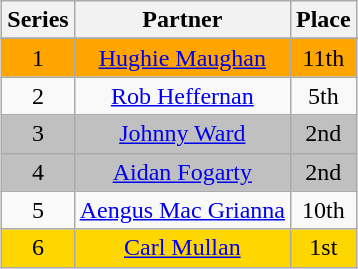<table class="wikitable sortable" style="margin:auto; text-align:center;">
<tr>
<th>Series</th>
<th>Partner</th>
<th>Place</th>
</tr>
<tr>
</tr>
<tr bgcolor="orange">
<td>1</td>
<td><a href='#'>Hughie Maughan</a></td>
<td>11th</td>
</tr>
<tr>
<td>2</td>
<td><a href='#'>Rob Heffernan</a></td>
<td>5th</td>
</tr>
<tr bgcolor="silver">
<td>3</td>
<td><a href='#'>Johnny Ward</a></td>
<td>2nd</td>
</tr>
<tr bgcolor="silver">
<td>4</td>
<td><a href='#'>Aidan Fogarty</a></td>
<td>2nd</td>
</tr>
<tr>
<td>5</td>
<td><a href='#'>Aengus Mac Grianna</a></td>
<td>10th</td>
</tr>
<tr bgcolor="gold">
<td>6</td>
<td><a href='#'>Carl Mullan</a></td>
<td>1st</td>
</tr>
</table>
